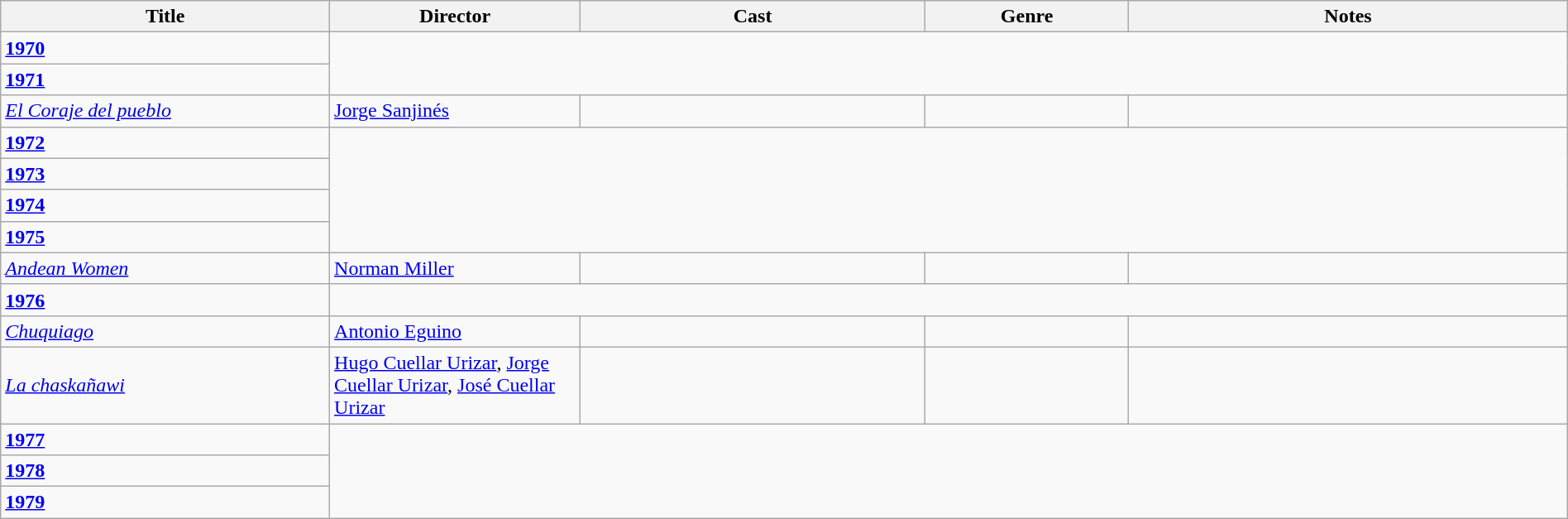<table class="wikitable" style="width:100%;">
<tr>
<th style="width:21%;">Title</th>
<th style="width:16%;">Director</th>
<th style="width:22%;">Cast</th>
<th style="width:13%;">Genre</th>
<th style="width:28%;">Notes</th>
</tr>
<tr>
<td><strong><a href='#'>1970</a></strong></td>
</tr>
<tr>
<td><strong><a href='#'>1971</a></strong></td>
</tr>
<tr>
<td><em><a href='#'>El Coraje del pueblo</a></em></td>
<td><a href='#'>Jorge Sanjinés</a></td>
<td></td>
<td></td>
<td></td>
</tr>
<tr>
<td><strong><a href='#'>1972</a></strong></td>
</tr>
<tr>
<td><strong><a href='#'>1973</a></strong></td>
</tr>
<tr>
<td><strong><a href='#'>1974</a></strong></td>
</tr>
<tr>
<td><strong><a href='#'>1975</a></strong></td>
</tr>
<tr>
<td><em><a href='#'>Andean Women</a></em></td>
<td><a href='#'>Norman Miller</a></td>
<td></td>
<td></td>
<td></td>
</tr>
<tr>
<td><strong><a href='#'>1976</a></strong></td>
</tr>
<tr>
<td><em><a href='#'>Chuquiago</a></em></td>
<td><a href='#'>Antonio Eguino</a></td>
<td></td>
<td></td>
<td></td>
</tr>
<tr>
<td><em><a href='#'>La chaskañawi</a></em></td>
<td><a href='#'>Hugo Cuellar Urizar</a>, <a href='#'>Jorge Cuellar Urizar</a>, <a href='#'>José Cuellar Urizar</a></td>
<td></td>
<td></td>
<td></td>
</tr>
<tr>
<td><strong><a href='#'>1977</a></strong></td>
</tr>
<tr>
<td><strong><a href='#'>1978</a></strong></td>
</tr>
<tr>
<td><strong><a href='#'>1979</a></strong></td>
</tr>
</table>
